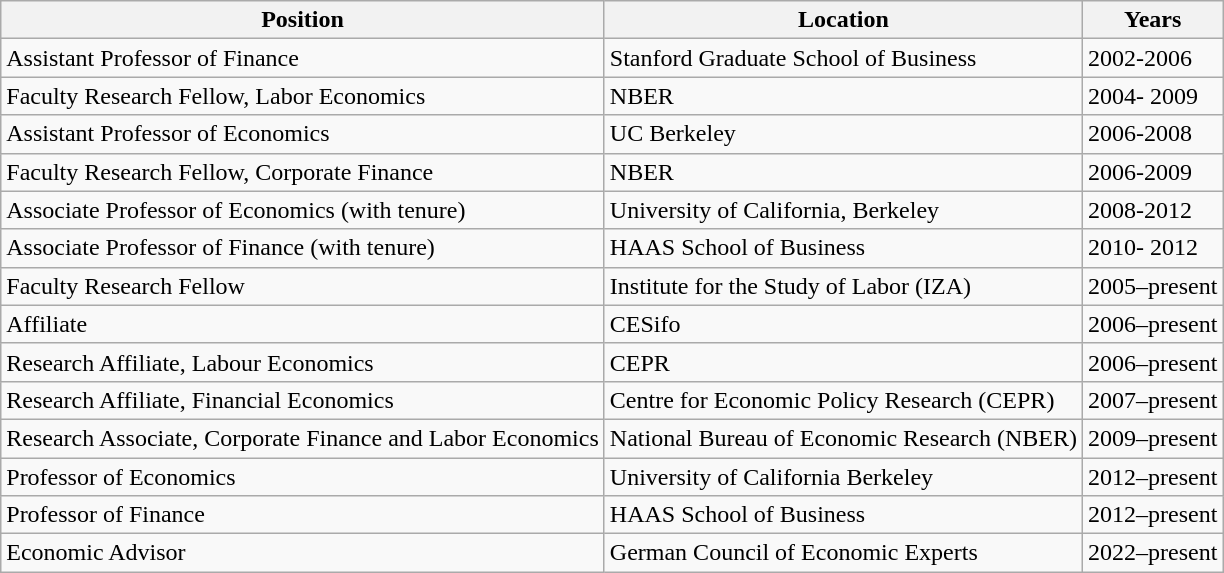<table class="wikitable">
<tr>
<th>Position</th>
<th>Location</th>
<th>Years</th>
</tr>
<tr>
<td>Assistant Professor of Finance</td>
<td>Stanford Graduate School of Business</td>
<td>2002-2006</td>
</tr>
<tr>
<td>Faculty Research Fellow, Labor Economics</td>
<td>NBER</td>
<td>2004- 2009</td>
</tr>
<tr>
<td>Assistant Professor of Economics</td>
<td>UC Berkeley</td>
<td>2006-2008</td>
</tr>
<tr>
<td>Faculty Research Fellow, Corporate Finance</td>
<td>NBER</td>
<td>2006-2009</td>
</tr>
<tr>
<td>Associate Professor of Economics (with tenure)</td>
<td>University of California, Berkeley</td>
<td>2008-2012</td>
</tr>
<tr>
<td>Associate Professor of Finance (with tenure)</td>
<td>HAAS School of Business</td>
<td>2010- 2012</td>
</tr>
<tr>
<td>Faculty Research Fellow</td>
<td>Institute for the Study of Labor (IZA)</td>
<td>2005–present</td>
</tr>
<tr>
<td>Affiliate</td>
<td>CESifo</td>
<td>2006–present</td>
</tr>
<tr>
<td>Research Affiliate, Labour Economics</td>
<td>CEPR</td>
<td>2006–present</td>
</tr>
<tr>
<td>Research Affiliate, Financial Economics</td>
<td>Centre for Economic Policy Research (CEPR)</td>
<td>2007–present</td>
</tr>
<tr>
<td>Research Associate, Corporate Finance and Labor Economics</td>
<td>National Bureau of Economic Research (NBER)</td>
<td>2009–present</td>
</tr>
<tr>
<td>Professor of Economics</td>
<td>University of California Berkeley</td>
<td>2012–present</td>
</tr>
<tr>
<td>Professor of Finance</td>
<td>HAAS School of Business</td>
<td>2012–present</td>
</tr>
<tr>
<td>Economic Advisor</td>
<td>German Council of Economic Experts</td>
<td>2022–present</td>
</tr>
</table>
